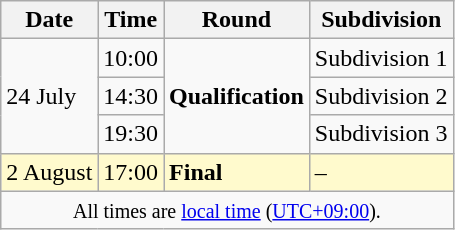<table class="wikitable">
<tr>
<th>Date</th>
<th>Time</th>
<th>Round</th>
<th>Subdivision</th>
</tr>
<tr>
<td rowspan=3>24 July</td>
<td>10:00</td>
<td rowspan=3><strong>Qualification</strong></td>
<td>Subdivision 1</td>
</tr>
<tr>
<td>14:30</td>
<td>Subdivision 2</td>
</tr>
<tr>
<td>19:30</td>
<td>Subdivision 3</td>
</tr>
<tr style=background:lemonchiffon>
<td>2 August</td>
<td>17:00</td>
<td><strong>Final</strong></td>
<td>–</td>
</tr>
<tr>
<td colspan=4 align=center><small>All times are <a href='#'>local time</a> (<a href='#'>UTC+09:00</a>).</small></td>
</tr>
</table>
